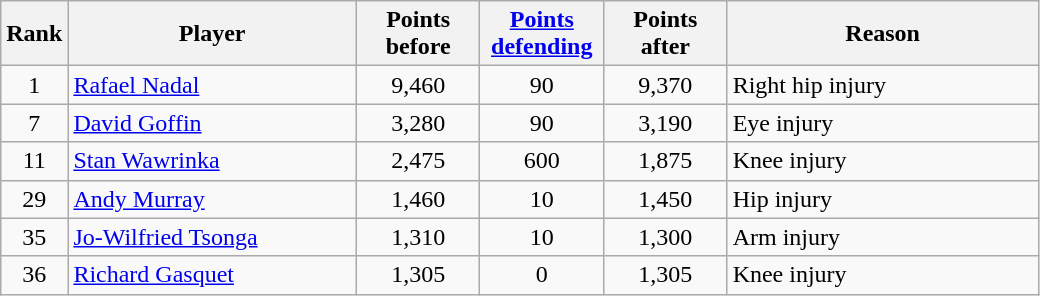<table class="wikitable sortable">
<tr>
<th style="width:30px;">Rank</th>
<th style="width:185px;">Player</th>
<th style="width:75px;">Points before</th>
<th style="width:75px;"><a href='#'>Points defending</a></th>
<th style="width:75px;">Points after</th>
<th style="width:200px;">Reason</th>
</tr>
<tr>
<td style="text-align:center;">1</td>
<td> <a href='#'>Rafael Nadal</a></td>
<td style="text-align:center;">9,460</td>
<td style="text-align:center;">90</td>
<td style="text-align:center;">9,370</td>
<td align="left">Right hip injury</td>
</tr>
<tr>
<td style="text-align:center;">7</td>
<td> <a href='#'>David Goffin</a></td>
<td style="text-align:center;">3,280</td>
<td style="text-align:center;">90</td>
<td style="text-align:center;">3,190</td>
<td align="left">Eye injury</td>
</tr>
<tr>
<td style="text-align:center;">11</td>
<td> <a href='#'>Stan Wawrinka</a></td>
<td style="text-align:center;">2,475</td>
<td style="text-align:center;">600</td>
<td style="text-align:center;">1,875</td>
<td align="left">Knee injury</td>
</tr>
<tr>
<td style="text-align:center;">29</td>
<td> <a href='#'>Andy Murray</a></td>
<td style="text-align:center;">1,460</td>
<td style="text-align:center;">10</td>
<td style="text-align:center;">1,450</td>
<td align="left">Hip injury</td>
</tr>
<tr>
<td style="text-align:center;">35</td>
<td> <a href='#'>Jo-Wilfried Tsonga</a></td>
<td style="text-align:center;">1,310</td>
<td style="text-align:center;">10</td>
<td style="text-align:center;">1,300</td>
<td align="left">Arm injury</td>
</tr>
<tr>
<td style="text-align:center;">36</td>
<td> <a href='#'>Richard Gasquet</a></td>
<td style="text-align:center;">1,305</td>
<td style="text-align:center;">0</td>
<td style="text-align:center;">1,305</td>
<td align="left">Knee injury</td>
</tr>
</table>
